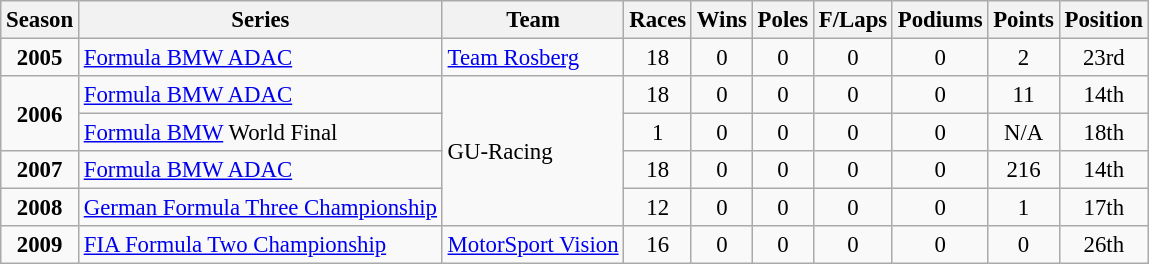<table class="wikitable" style="font-size: 95%;">
<tr>
<th>Season</th>
<th>Series</th>
<th>Team</th>
<th>Races</th>
<th>Wins</th>
<th>Poles</th>
<th>F/Laps</th>
<th>Podiums</th>
<th>Points</th>
<th>Position</th>
</tr>
<tr>
<td align="center"><strong>2005</strong></td>
<td><a href='#'>Formula BMW ADAC</a></td>
<td><a href='#'>Team Rosberg</a></td>
<td align="center">18</td>
<td align="center">0</td>
<td align="center">0</td>
<td align="center">0</td>
<td align="center">0</td>
<td align="center">2</td>
<td align="center">23rd</td>
</tr>
<tr>
<td rowspan=2 align="center"><strong>2006</strong></td>
<td><a href='#'>Formula BMW ADAC</a></td>
<td rowspan=4>GU-Racing</td>
<td align="center">18</td>
<td align="center">0</td>
<td align="center">0</td>
<td align="center">0</td>
<td align="center">0</td>
<td align="center">11</td>
<td align="center">14th</td>
</tr>
<tr>
<td><a href='#'>Formula BMW</a> World Final</td>
<td align="center">1</td>
<td align="center">0</td>
<td align="center">0</td>
<td align="center">0</td>
<td align="center">0</td>
<td align="center">N/A</td>
<td align="center">18th</td>
</tr>
<tr>
<td align="center"><strong>2007</strong></td>
<td><a href='#'>Formula BMW ADAC</a></td>
<td align="center">18</td>
<td align="center">0</td>
<td align="center">0</td>
<td align="center">0</td>
<td align="center">0</td>
<td align="center">216</td>
<td align="center">14th</td>
</tr>
<tr>
<td align="center"><strong>2008</strong></td>
<td><a href='#'>German Formula Three Championship</a></td>
<td align="center">12</td>
<td align="center">0</td>
<td align="center">0</td>
<td align="center">0</td>
<td align="center">0</td>
<td align="center">1</td>
<td align="center">17th</td>
</tr>
<tr>
<td align="center"><strong>2009</strong></td>
<td><a href='#'>FIA Formula Two Championship</a></td>
<td><a href='#'>MotorSport Vision</a></td>
<td align="center">16</td>
<td align="center">0</td>
<td align="center">0</td>
<td align="center">0</td>
<td align="center">0</td>
<td align="center">0</td>
<td align="center">26th</td>
</tr>
</table>
